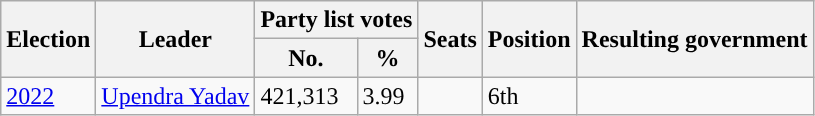<table class="wikitable">
<tr>
<th rowspan="2" style="background-color:">Election</th>
<th rowspan="2" style="background-color:">Leader</th>
<th colspan="2" style="background-color:">Party list votes</th>
<th rowspan="2" style="background-color:">Seats</th>
<th rowspan="2" style="background-color:">Position</th>
<th rowspan="2" style="background-color:">Resulting government</th>
</tr>
<tr>
<th style="background-color:">No.</th>
<th style="background-color:">%</th>
</tr>
<tr>
<td><a href='#'>2022</a></td>
<td><a href='#'>Upendra Yadav</a></td>
<td>421,313</td>
<td>3.99</td>
<td></td>
<td>6th</td>
<td></td>
</tr>
</table>
